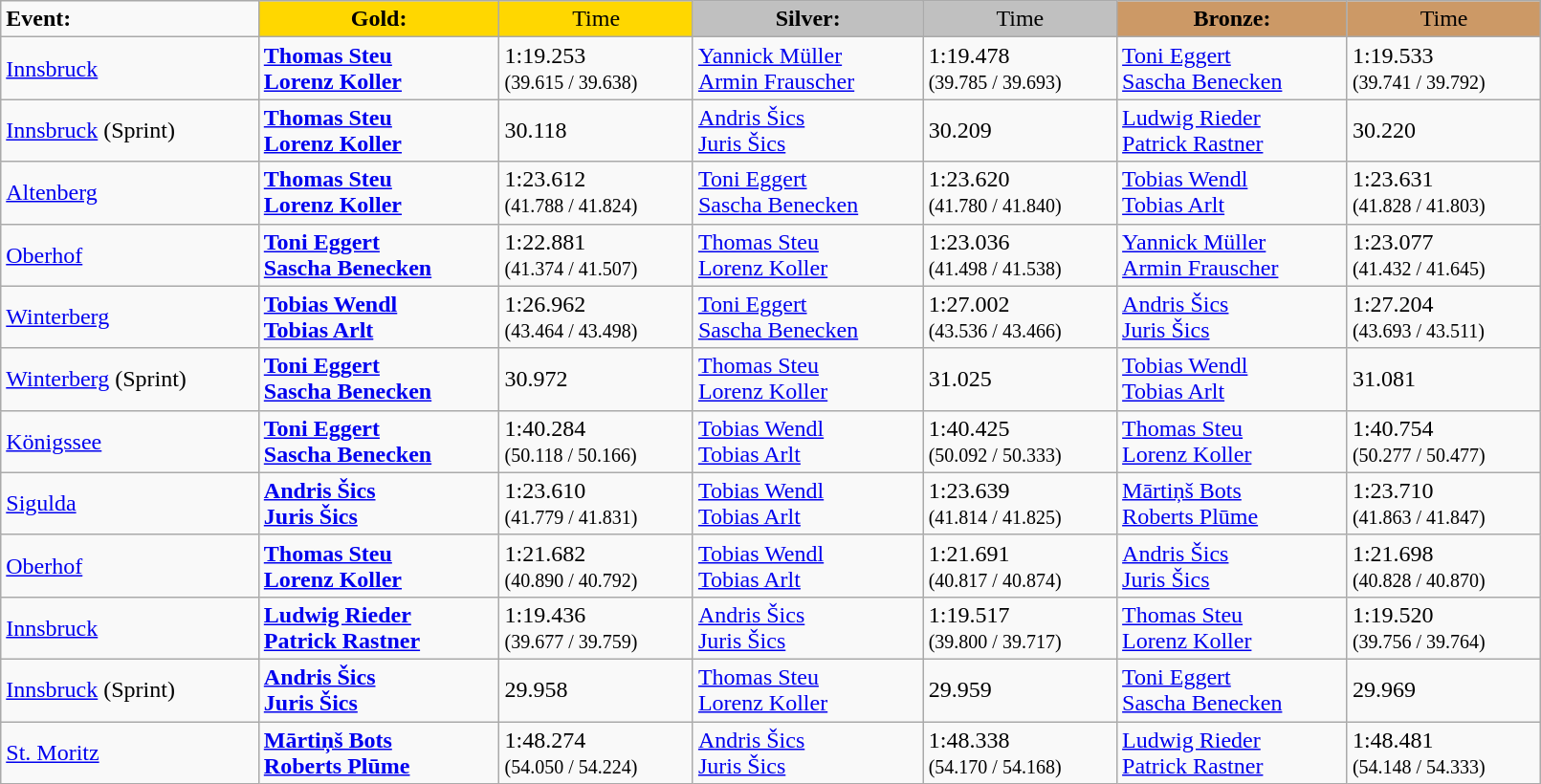<table class="wikitable" style="width:85%;">
<tr>
<td><strong>Event:</strong></td>
<td style="text-align:center; background:gold;"><strong>Gold:</strong></td>
<td style="text-align:center; background:gold;">Time</td>
<td style="text-align:center; background:silver;"><strong>Silver:</strong></td>
<td style="text-align:center; background:silver;">Time</td>
<td style="text-align:center; background:#c96;"><strong>Bronze:</strong></td>
<td style="text-align:center; background:#c96;">Time</td>
</tr>
<tr>
<td><a href='#'>Innsbruck</a></td>
<td><strong><a href='#'>Thomas Steu</a><br><a href='#'>Lorenz Koller</a><br></strong></td>
<td>1:19.253<br><small>(39.615 / 39.638)</small></td>
<td><a href='#'>Yannick Müller</a><br><a href='#'>Armin Frauscher</a><br></td>
<td>1:19.478<br><small>(39.785 / 39.693)</small></td>
<td><a href='#'>Toni Eggert</a><br><a href='#'>Sascha Benecken</a><br></td>
<td>1:19.533<br><small>(39.741 / 39.792)</small></td>
</tr>
<tr>
<td><a href='#'>Innsbruck</a> (Sprint)</td>
<td><strong><a href='#'>Thomas Steu</a><br><a href='#'>Lorenz Koller</a><br></strong></td>
<td>30.118</td>
<td><a href='#'>Andris Šics</a><br><a href='#'>Juris Šics</a><br></td>
<td>30.209</td>
<td><a href='#'>Ludwig Rieder</a><br><a href='#'>Patrick Rastner</a><br></td>
<td>30.220</td>
</tr>
<tr>
<td><a href='#'>Altenberg</a></td>
<td><strong><a href='#'>Thomas Steu</a><br><a href='#'>Lorenz Koller</a><br></strong></td>
<td>1:23.612<br><small>(41.788 / 41.824)</small></td>
<td><a href='#'>Toni Eggert</a><br><a href='#'>Sascha Benecken</a><br></td>
<td>1:23.620<br><small>(41.780 / 41.840)</small></td>
<td><a href='#'>Tobias Wendl</a><br><a href='#'>Tobias Arlt</a><br></td>
<td>1:23.631<br><small>(41.828 / 41.803)</small></td>
</tr>
<tr>
<td><a href='#'>Oberhof</a></td>
<td><strong><a href='#'>Toni Eggert</a><br><a href='#'>Sascha Benecken</a><br></strong></td>
<td>1:22.881<br><small>(41.374 / 41.507)</small></td>
<td><a href='#'>Thomas Steu</a><br><a href='#'>Lorenz Koller</a><br></td>
<td>1:23.036<br><small>(41.498 / 41.538)</small></td>
<td><a href='#'>Yannick Müller</a><br><a href='#'>Armin Frauscher</a><br></td>
<td>1:23.077<br><small>(41.432 / 41.645)</small></td>
</tr>
<tr>
<td><a href='#'>Winterberg</a></td>
<td><strong><a href='#'>Tobias Wendl</a><br><a href='#'>Tobias Arlt</a><br></strong></td>
<td>1:26.962<br><small>(43.464 / 43.498)</small></td>
<td><a href='#'>Toni Eggert</a><br><a href='#'>Sascha Benecken</a><br></td>
<td>1:27.002<br><small>(43.536 / 43.466)</small></td>
<td><a href='#'>Andris Šics</a><br><a href='#'>Juris Šics</a><br></td>
<td>1:27.204<br><small>(43.693 / 43.511)</small></td>
</tr>
<tr>
<td><a href='#'>Winterberg</a> (Sprint)</td>
<td><strong><a href='#'>Toni Eggert</a><br><a href='#'>Sascha Benecken</a><br></strong></td>
<td>30.972</td>
<td><a href='#'>Thomas Steu</a><br><a href='#'>Lorenz Koller</a><br></td>
<td>31.025</td>
<td><a href='#'>Tobias Wendl</a><br><a href='#'>Tobias Arlt</a><br></td>
<td>31.081</td>
</tr>
<tr>
<td><a href='#'>Königssee</a></td>
<td><strong><a href='#'>Toni Eggert</a><br><a href='#'>Sascha Benecken</a><br></strong></td>
<td>1:40.284<br><small>(50.118 / 50.166)</small></td>
<td><a href='#'>Tobias Wendl</a><br><a href='#'>Tobias Arlt</a><br></td>
<td>1:40.425<br><small>(50.092 / 50.333)</small></td>
<td><a href='#'>Thomas Steu</a><br><a href='#'>Lorenz Koller</a><br></td>
<td>1:40.754<br><small>(50.277 / 50.477)</small></td>
</tr>
<tr>
<td><a href='#'>Sigulda</a></td>
<td><strong><a href='#'>Andris Šics</a><br><a href='#'>Juris Šics</a><br></strong></td>
<td>1:23.610<br><small>(41.779 / 41.831)</small></td>
<td><a href='#'>Tobias Wendl</a><br><a href='#'>Tobias Arlt</a><br></td>
<td>1:23.639<br><small>(41.814 / 41.825)</small></td>
<td><a href='#'>Mārtiņš Bots</a><br><a href='#'>Roberts Plūme</a><br></td>
<td>1:23.710<br><small>(41.863 / 41.847)</small></td>
</tr>
<tr>
<td><a href='#'>Oberhof</a></td>
<td><strong><a href='#'>Thomas Steu</a><br><a href='#'>Lorenz Koller</a><br></strong></td>
<td>1:21.682<br><small>(40.890 / 40.792)</small></td>
<td><a href='#'>Tobias Wendl</a><br><a href='#'>Tobias Arlt</a><br></td>
<td>1:21.691<br><small>(40.817 / 40.874)</small></td>
<td><a href='#'>Andris Šics</a><br><a href='#'>Juris Šics</a><br></td>
<td>1:21.698<br><small>(40.828 / 40.870)</small></td>
</tr>
<tr>
<td><a href='#'>Innsbruck</a></td>
<td><strong><a href='#'>Ludwig Rieder</a><br><a href='#'>Patrick Rastner</a><br></strong></td>
<td>1:19.436<br><small>(39.677 / 39.759)</small></td>
<td><a href='#'>Andris Šics</a><br><a href='#'>Juris Šics</a><br></td>
<td>1:19.517<br><small>(39.800 / 39.717)</small></td>
<td><a href='#'>Thomas Steu</a><br><a href='#'>Lorenz Koller</a><br></td>
<td>1:19.520<br><small>(39.756 / 39.764)</small></td>
</tr>
<tr>
<td><a href='#'>Innsbruck</a> (Sprint)</td>
<td><strong><a href='#'>Andris Šics</a><br><a href='#'>Juris Šics</a><br></strong></td>
<td>29.958</td>
<td><a href='#'>Thomas Steu</a><br><a href='#'>Lorenz Koller</a><br></td>
<td>29.959</td>
<td><a href='#'>Toni Eggert</a><br><a href='#'>Sascha Benecken</a><br></td>
<td>29.969</td>
</tr>
<tr>
<td><a href='#'>St. Moritz</a></td>
<td><strong><a href='#'>Mārtiņš Bots</a><br><a href='#'>Roberts Plūme</a><br></strong></td>
<td>1:48.274<br><small>(54.050 / 54.224)</small></td>
<td><a href='#'>Andris Šics</a><br><a href='#'>Juris Šics</a><br></td>
<td>1:48.338<br><small>(54.170 / 54.168)</small></td>
<td><a href='#'>Ludwig Rieder</a><br><a href='#'>Patrick Rastner</a><br></td>
<td>1:48.481<br><small>(54.148 / 54.333)</small></td>
</tr>
</table>
